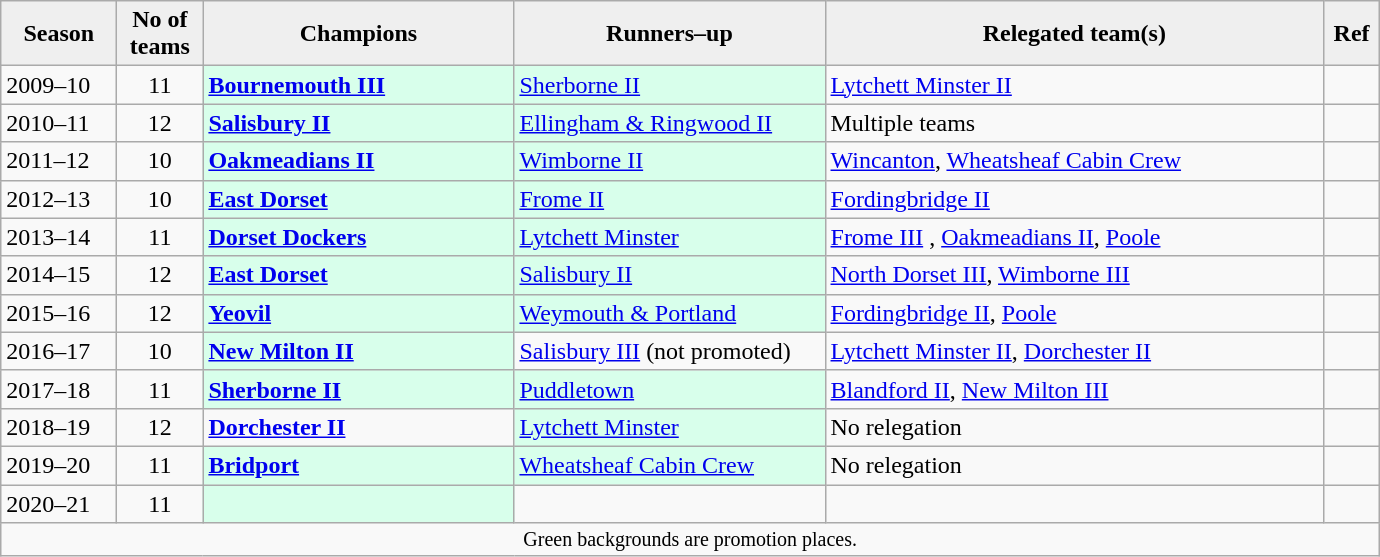<table class="wikitable" style="text-align: left;">
<tr>
<th style="background:#efefef; width:70px;">Season</th>
<th style="background:#efefef; width:50px;">No of teams</th>
<th style="background:#efefef; width:200px;">Champions</th>
<th style="background:#efefef; width:200px;">Runners–up</th>
<th style="background:#efefef; width:325px;">Relegated team(s)</th>
<th style="background:#efefef; width:30px;">Ref</th>
</tr>
<tr align="left">
<td>2009–10</td>
<td style="text-align: center;">11</td>
<td style="background:#d8ffeb;"><strong><a href='#'>Bournemouth III</a></strong></td>
<td style="background:#d8ffeb;"><a href='#'>Sherborne II</a></td>
<td><a href='#'>Lytchett Minster II</a></td>
<td></td>
</tr>
<tr>
<td>2010–11</td>
<td style="text-align: center;">12</td>
<td style="background:#d8ffeb;"><strong><a href='#'>Salisbury II</a></strong></td>
<td style="background:#d8ffeb;"><a href='#'>Ellingham & Ringwood II</a></td>
<td>Multiple teams</td>
<td></td>
</tr>
<tr>
<td>2011–12</td>
<td style="text-align: center;">10</td>
<td style="background:#d8ffeb;"><strong><a href='#'>Oakmeadians II</a></strong></td>
<td style="background:#d8ffeb;"><a href='#'>Wimborne II</a></td>
<td><a href='#'>Wincanton</a>, <a href='#'>Wheatsheaf Cabin Crew</a></td>
<td></td>
</tr>
<tr>
<td>2012–13</td>
<td style="text-align: center;">10</td>
<td style="background:#d8ffeb;"><strong><a href='#'>East Dorset</a></strong></td>
<td style="background:#d8ffeb;"><a href='#'>Frome II</a></td>
<td><a href='#'>Fordingbridge II</a></td>
<td></td>
</tr>
<tr>
<td>2013–14</td>
<td style="text-align: center;">11</td>
<td style="background:#d8ffeb;"><strong><a href='#'>Dorset Dockers</a></strong></td>
<td style="background:#d8ffeb;"><a href='#'>Lytchett Minster</a></td>
<td><a href='#'>Frome III</a> , <a href='#'>Oakmeadians II</a>, <a href='#'>Poole</a></td>
<td></td>
</tr>
<tr>
<td>2014–15</td>
<td style="text-align: center;">12</td>
<td style="background:#d8ffeb;"><strong><a href='#'>East Dorset</a></strong></td>
<td style="background:#d8ffeb;"><a href='#'>Salisbury II</a></td>
<td><a href='#'>North Dorset III</a>, <a href='#'>Wimborne III</a></td>
<td></td>
</tr>
<tr>
<td>2015–16</td>
<td style="text-align: center;">12</td>
<td style="background:#d8ffeb;"><strong><a href='#'>Yeovil</a></strong></td>
<td style="background:#d8ffeb;"><a href='#'>Weymouth & Portland</a></td>
<td><a href='#'>Fordingbridge II</a>, <a href='#'>Poole</a></td>
<td></td>
</tr>
<tr>
<td>2016–17</td>
<td style="text-align: center;">10</td>
<td style="background:#d8ffeb;"><strong><a href='#'>New Milton II</a></strong></td>
<td><a href='#'>Salisbury III</a> (not promoted)</td>
<td><a href='#'>Lytchett Minster II</a>, <a href='#'>Dorchester II</a></td>
<td></td>
</tr>
<tr>
<td>2017–18</td>
<td style="text-align: center;">11</td>
<td style="background:#d8ffeb;"><strong><a href='#'>Sherborne II</a></strong></td>
<td style="background:#d8ffeb;"><a href='#'>Puddletown</a></td>
<td><a href='#'>Blandford II</a>, <a href='#'>New Milton III</a></td>
<td></td>
</tr>
<tr>
<td>2018–19</td>
<td style="text-align: center;">12</td>
<td><strong><a href='#'>Dorchester II</a></strong></td>
<td style="background:#d8ffeb;"><a href='#'>Lytchett Minster</a></td>
<td>No relegation</td>
<td></td>
</tr>
<tr>
<td>2019–20</td>
<td style="text-align: center;">11</td>
<td style="background:#d8ffeb;"><strong><a href='#'>Bridport</a></strong></td>
<td style="background:#d8ffeb;"><a href='#'>Wheatsheaf Cabin Crew</a></td>
<td>No relegation</td>
<td></td>
</tr>
<tr>
<td>2020–21</td>
<td style="text-align: center;">11</td>
<td style="background:#d8ffeb;"></td>
<td></td>
<td></td>
<td></td>
</tr>
<tr>
<td colspan="6" style="border:0; font-size:smaller; text-align:center;">Green backgrounds are promotion places.</td>
</tr>
</table>
